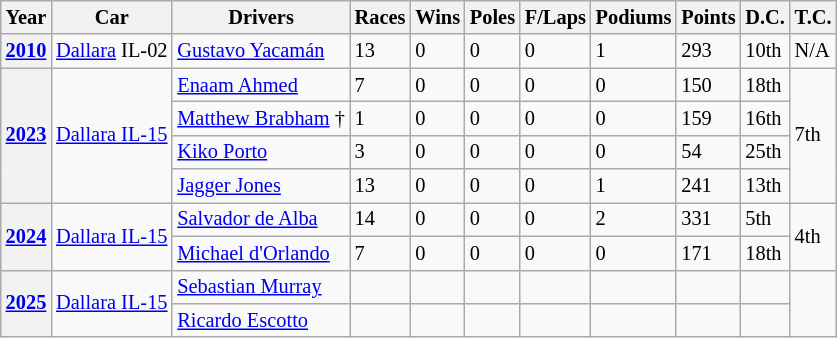<table class="wikitable" style="font-size:85%">
<tr valign="top">
<th>Year</th>
<th>Car</th>
<th>Drivers</th>
<th>Races</th>
<th>Wins</th>
<th>Poles</th>
<th>F/Laps</th>
<th>Podiums</th>
<th>Points</th>
<th>D.C.</th>
<th>T.C.</th>
</tr>
<tr>
<th><a href='#'>2010</a></th>
<td><a href='#'>Dallara</a> IL-02</td>
<td> <a href='#'>Gustavo Yacamán</a></td>
<td>13</td>
<td>0</td>
<td>0</td>
<td>0</td>
<td>1</td>
<td>293</td>
<td>10th</td>
<td>N/A</td>
</tr>
<tr>
<th rowspan="4"><a href='#'>2023</a></th>
<td rowspan="4"><a href='#'>Dallara IL-15</a></td>
<td> <a href='#'>Enaam Ahmed</a></td>
<td>7</td>
<td>0</td>
<td>0</td>
<td>0</td>
<td>0</td>
<td>150</td>
<td>18th</td>
<td rowspan="4">7th</td>
</tr>
<tr>
<td> <a href='#'>Matthew Brabham</a> †</td>
<td>1</td>
<td>0</td>
<td>0</td>
<td>0</td>
<td>0</td>
<td>159</td>
<td>16th</td>
</tr>
<tr>
<td> <a href='#'>Kiko Porto</a></td>
<td>3</td>
<td>0</td>
<td>0</td>
<td>0</td>
<td>0</td>
<td>54</td>
<td>25th</td>
</tr>
<tr>
<td> <a href='#'>Jagger Jones</a></td>
<td>13</td>
<td>0</td>
<td>0</td>
<td>0</td>
<td>1</td>
<td>241</td>
<td>13th</td>
</tr>
<tr>
<th rowspan="2"><a href='#'>2024</a></th>
<td rowspan="2"><a href='#'>Dallara IL-15</a></td>
<td> <a href='#'>Salvador de Alba</a></td>
<td>14</td>
<td>0</td>
<td>0</td>
<td>0</td>
<td>2</td>
<td>331</td>
<td>5th</td>
<td rowspan="2">4th</td>
</tr>
<tr>
<td> <a href='#'>Michael d'Orlando</a></td>
<td>7</td>
<td>0</td>
<td>0</td>
<td>0</td>
<td>0</td>
<td>171</td>
<td>18th</td>
</tr>
<tr>
<th rowspan="2"><a href='#'>2025</a></th>
<td rowspan="2"><a href='#'>Dallara IL-15</a></td>
<td> <a href='#'>Sebastian Murray</a></td>
<td></td>
<td></td>
<td></td>
<td></td>
<td></td>
<td></td>
<td></td>
<td rowspan="2"></td>
</tr>
<tr>
<td> <a href='#'>Ricardo Escotto</a></td>
<td></td>
<td></td>
<td></td>
<td></td>
<td></td>
<td></td>
<td></td>
</tr>
</table>
